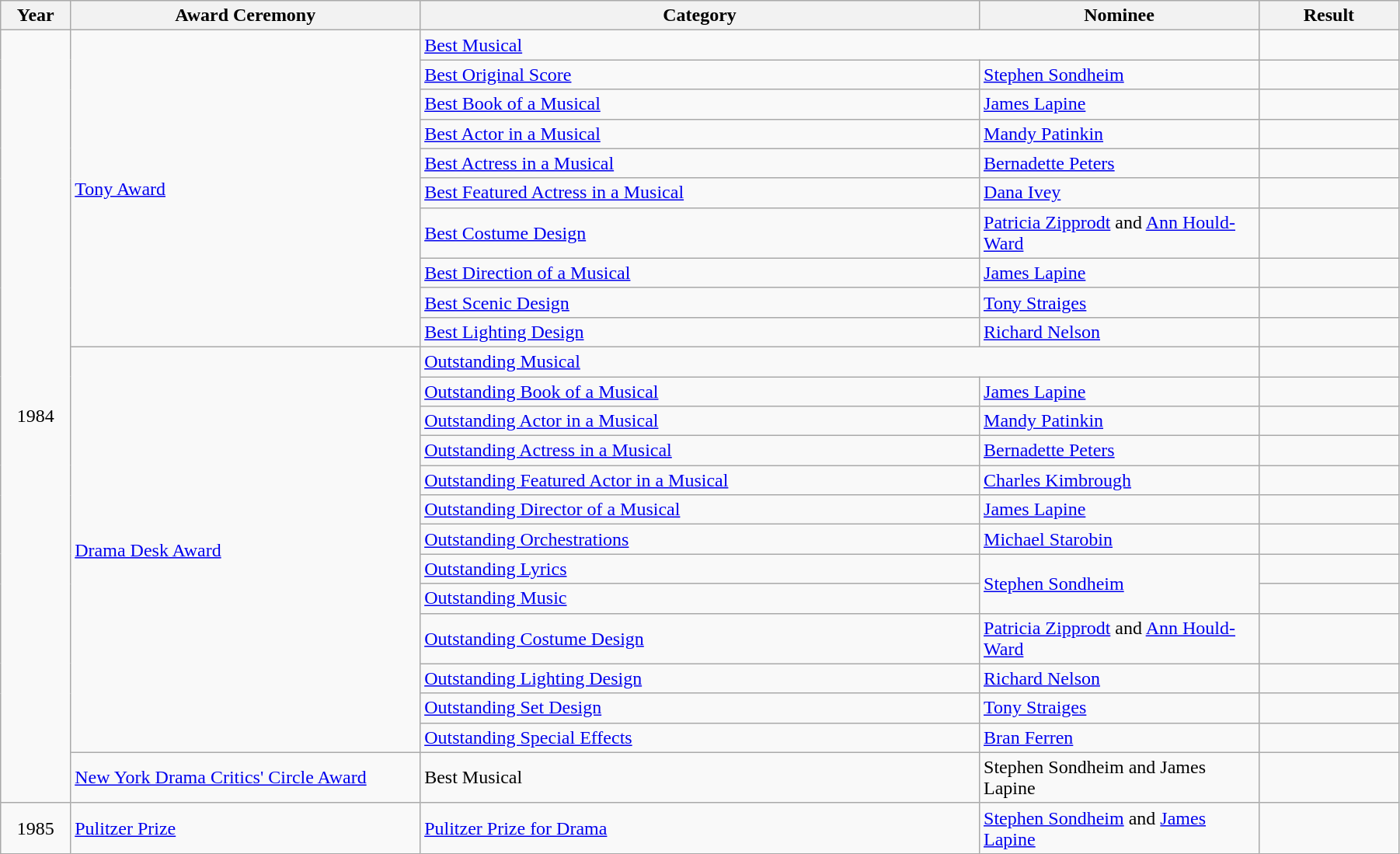<table class="wikitable" width="95%">
<tr>
<th width="5%">Year</th>
<th width="25%">Award Ceremony</th>
<th width="40%">Category</th>
<th width="20%">Nominee</th>
<th width="10%">Result</th>
</tr>
<tr>
<td rowspan="24" align="center">1984</td>
<td rowspan="10"><a href='#'>Tony Award</a></td>
<td colspan="2"><a href='#'>Best Musical</a></td>
<td></td>
</tr>
<tr>
<td><a href='#'>Best Original Score</a></td>
<td><a href='#'>Stephen Sondheim</a></td>
<td></td>
</tr>
<tr>
<td><a href='#'>Best Book of a Musical</a></td>
<td><a href='#'>James Lapine</a></td>
<td></td>
</tr>
<tr>
<td><a href='#'>Best Actor in a Musical</a></td>
<td><a href='#'>Mandy Patinkin</a></td>
<td></td>
</tr>
<tr>
<td><a href='#'>Best Actress in a Musical</a></td>
<td><a href='#'>Bernadette Peters</a></td>
<td></td>
</tr>
<tr>
<td><a href='#'>Best Featured Actress in a Musical</a></td>
<td><a href='#'>Dana Ivey</a></td>
<td></td>
</tr>
<tr>
<td><a href='#'>Best Costume Design</a></td>
<td><a href='#'>Patricia Zipprodt</a> and <a href='#'>Ann Hould-Ward</a></td>
<td></td>
</tr>
<tr>
<td><a href='#'>Best Direction of a Musical</a></td>
<td><a href='#'>James Lapine</a></td>
<td></td>
</tr>
<tr>
<td><a href='#'>Best Scenic Design</a></td>
<td><a href='#'>Tony Straiges</a></td>
<td></td>
</tr>
<tr>
<td><a href='#'>Best Lighting Design</a></td>
<td><a href='#'>Richard Nelson</a></td>
<td></td>
</tr>
<tr>
<td rowspan="13"><a href='#'>Drama Desk Award</a></td>
<td colspan="2"><a href='#'>Outstanding Musical</a></td>
<td></td>
</tr>
<tr>
<td><a href='#'>Outstanding Book of a Musical</a></td>
<td><a href='#'>James Lapine</a></td>
<td></td>
</tr>
<tr>
<td><a href='#'>Outstanding Actor in a Musical</a></td>
<td><a href='#'>Mandy Patinkin</a></td>
<td></td>
</tr>
<tr>
<td><a href='#'>Outstanding Actress in a Musical</a></td>
<td><a href='#'>Bernadette Peters</a></td>
<td></td>
</tr>
<tr>
<td><a href='#'>Outstanding Featured Actor in a Musical</a></td>
<td><a href='#'>Charles Kimbrough</a></td>
<td></td>
</tr>
<tr>
<td><a href='#'>Outstanding Director of a Musical</a></td>
<td><a href='#'>James Lapine</a></td>
<td></td>
</tr>
<tr>
<td><a href='#'>Outstanding Orchestrations</a></td>
<td><a href='#'>Michael Starobin</a></td>
<td></td>
</tr>
<tr>
<td><a href='#'>Outstanding Lyrics</a></td>
<td rowspan="2"><a href='#'>Stephen Sondheim</a></td>
<td></td>
</tr>
<tr>
<td><a href='#'>Outstanding Music</a></td>
<td></td>
</tr>
<tr>
<td><a href='#'>Outstanding Costume Design</a></td>
<td><a href='#'>Patricia Zipprodt</a> and <a href='#'>Ann Hould-Ward</a></td>
<td></td>
</tr>
<tr>
<td><a href='#'>Outstanding Lighting Design</a></td>
<td><a href='#'>Richard Nelson</a></td>
<td></td>
</tr>
<tr>
<td><a href='#'>Outstanding Set Design</a></td>
<td><a href='#'>Tony Straiges</a></td>
<td></td>
</tr>
<tr>
<td><a href='#'>Outstanding Special Effects</a></td>
<td><a href='#'>Bran Ferren</a></td>
<td></td>
</tr>
<tr>
<td><a href='#'>New York Drama Critics' Circle Award</a></td>
<td>Best Musical</td>
<td>Stephen Sondheim and James Lapine</td>
<td></td>
</tr>
<tr>
<td align="center">1985</td>
<td><a href='#'>Pulitzer Prize</a></td>
<td><a href='#'>Pulitzer Prize for Drama</a></td>
<td><a href='#'>Stephen Sondheim</a> and <a href='#'>James Lapine</a></td>
<td></td>
</tr>
</table>
